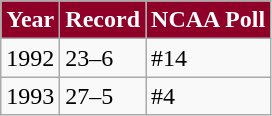<table class="wikitable">
<tr>
<th style="background:#8e0028; color:white;">Year</th>
<th style="background:#8e0028; color:white;">Record</th>
<th style="background:#8e0028; color:white;">NCAA Poll</th>
</tr>
<tr>
<td>1992</td>
<td>23–6</td>
<td>#14</td>
</tr>
<tr>
<td>1993</td>
<td>27–5</td>
<td>#4</td>
</tr>
</table>
